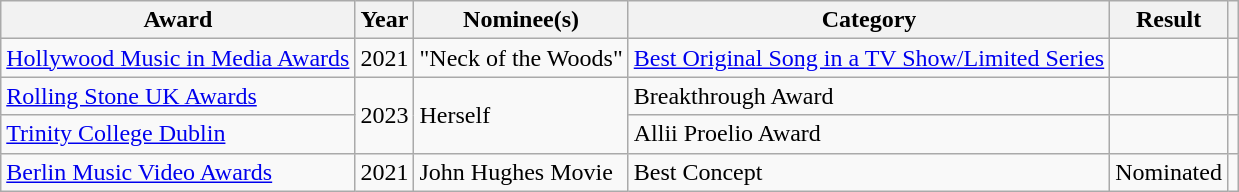<table class="wikitable">
<tr>
<th>Award</th>
<th>Year</th>
<th>Nominee(s)</th>
<th>Category</th>
<th>Result</th>
<th></th>
</tr>
<tr>
<td><a href='#'>Hollywood Music in Media Awards</a></td>
<td>2021</td>
<td>"Neck of the Woods"</td>
<td><a href='#'>Best Original Song in a TV Show/Limited Series</a></td>
<td></td>
<td align="center"></td>
</tr>
<tr>
<td><a href='#'>Rolling Stone UK Awards</a></td>
<td rowspan="2">2023</td>
<td rowspan="2">Herself</td>
<td>Breakthrough Award</td>
<td></td>
<td align="center"></td>
</tr>
<tr>
<td><a href='#'>Trinity College Dublin</a></td>
<td>Allii Proelio Award</td>
<td></td>
<td align="center"></td>
</tr>
<tr>
<td><a href='#'>Berlin Music Video Awards</a></td>
<td>2021</td>
<td>John Hughes Movie</td>
<td>Best Concept</td>
<td>Nominated</td>
</tr>
</table>
